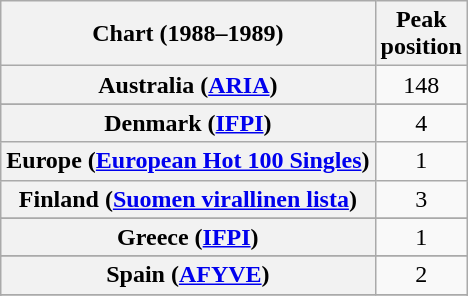<table class="wikitable sortable plainrowheaders" style="text-align:center">
<tr>
<th>Chart (1988–1989)</th>
<th>Peak<br>position</th>
</tr>
<tr>
<th scope="row">Australia (<a href='#'>ARIA</a>)</th>
<td>148</td>
</tr>
<tr>
</tr>
<tr>
</tr>
<tr>
<th scope="row">Denmark (<a href='#'>IFPI</a>)</th>
<td>4</td>
</tr>
<tr>
<th scope="row">Europe (<a href='#'>European Hot 100 Singles</a>)</th>
<td>1</td>
</tr>
<tr>
<th scope="row">Finland (<a href='#'>Suomen virallinen lista</a>)</th>
<td>3</td>
</tr>
<tr>
</tr>
<tr>
<th scope="row">Greece (<a href='#'>IFPI</a>)</th>
<td>1</td>
</tr>
<tr>
</tr>
<tr>
</tr>
<tr>
</tr>
<tr>
</tr>
<tr>
</tr>
<tr>
<th scope="row">Spain (<a href='#'>AFYVE</a>)</th>
<td>2</td>
</tr>
<tr>
</tr>
<tr>
</tr>
<tr>
</tr>
<tr>
</tr>
</table>
